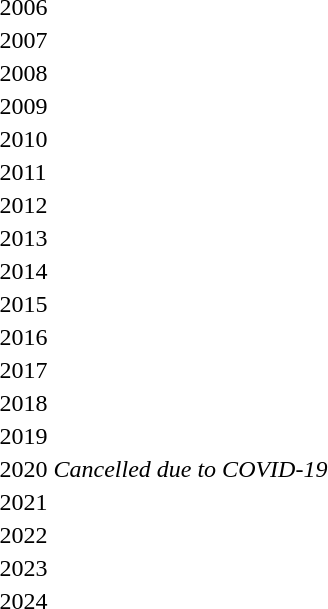<table>
<tr>
<td>2006</td>
<td></td>
<td></td>
<td></td>
<td></td>
</tr>
<tr>
<td>2007</td>
<td></td>
<td></td>
<td></td>
<td></td>
</tr>
<tr>
<td>2008</td>
<td></td>
<td></td>
<td></td>
<td></td>
</tr>
<tr>
<td>2009</td>
<td></td>
<td></td>
<td></td>
<td></td>
</tr>
<tr>
<td>2010</td>
<td></td>
<td></td>
<td></td>
<td></td>
</tr>
<tr>
<td>2011</td>
<td></td>
<td></td>
<td></td>
<td></td>
</tr>
<tr>
<td>2012</td>
<td></td>
<td></td>
<td></td>
<td></td>
</tr>
<tr>
<td>2013</td>
<td></td>
<td></td>
<td></td>
<td></td>
</tr>
<tr>
<td>2014</td>
<td></td>
<td></td>
<td></td>
<td></td>
</tr>
<tr>
<td>2015</td>
<td></td>
<td></td>
<td></td>
<td></td>
</tr>
<tr>
<td>2016</td>
<td></td>
<td></td>
<td></td>
<td></td>
</tr>
<tr>
<td>2017</td>
<td></td>
<td></td>
<td></td>
<td></td>
</tr>
<tr>
<td>2018</td>
<td></td>
<td></td>
<td></td>
<td></td>
</tr>
<tr>
<td>2019</td>
<td></td>
<td></td>
<td></td>
<td></td>
</tr>
<tr>
<td>2020</td>
<td colspan=3 align="center"><em>Cancelled due to COVID-19</em></td>
<td></td>
</tr>
<tr>
<td>2021</td>
<td></td>
<td></td>
<td></td>
<td></td>
</tr>
<tr>
<td>2022</td>
<td></td>
<td></td>
<td></td>
<td></td>
</tr>
<tr>
<td>2023</td>
<td></td>
<td></td>
<td></td>
</tr>
<tr>
<td>2024</td>
<td></td>
<td></td>
<td></td>
<td></td>
</tr>
<tr>
</tr>
</table>
